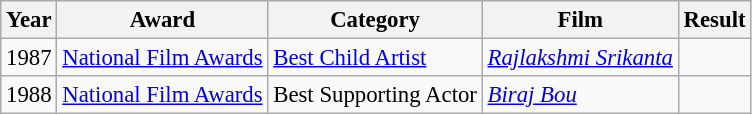<table class="wikitable" style="font-size: 95%;">
<tr>
<th>Year</th>
<th>Award</th>
<th>Category</th>
<th>Film</th>
<th>Result</th>
</tr>
<tr>
<td>1987</td>
<td><a href='#'>National Film Awards</a></td>
<td><a href='#'>Best Child Artist</a></td>
<td><em><a href='#'>Rajlakshmi Srikanta</a></em></td>
<td></td>
</tr>
<tr>
<td>1988</td>
<td><a href='#'>National Film Awards</a></td>
<td>Best Supporting Actor</td>
<td><em><a href='#'>Biraj Bou</a></em></td>
<td></td>
</tr>
</table>
